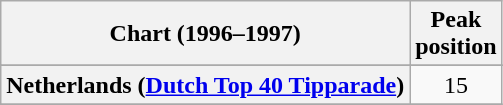<table class="wikitable sortable plainrowheaders" style="text-align:center">
<tr>
<th>Chart (1996–1997)</th>
<th>Peak<br>position</th>
</tr>
<tr>
</tr>
<tr>
</tr>
<tr>
<th scope="row">Netherlands (<a href='#'>Dutch Top 40 Tipparade</a>)</th>
<td>15</td>
</tr>
<tr>
</tr>
</table>
